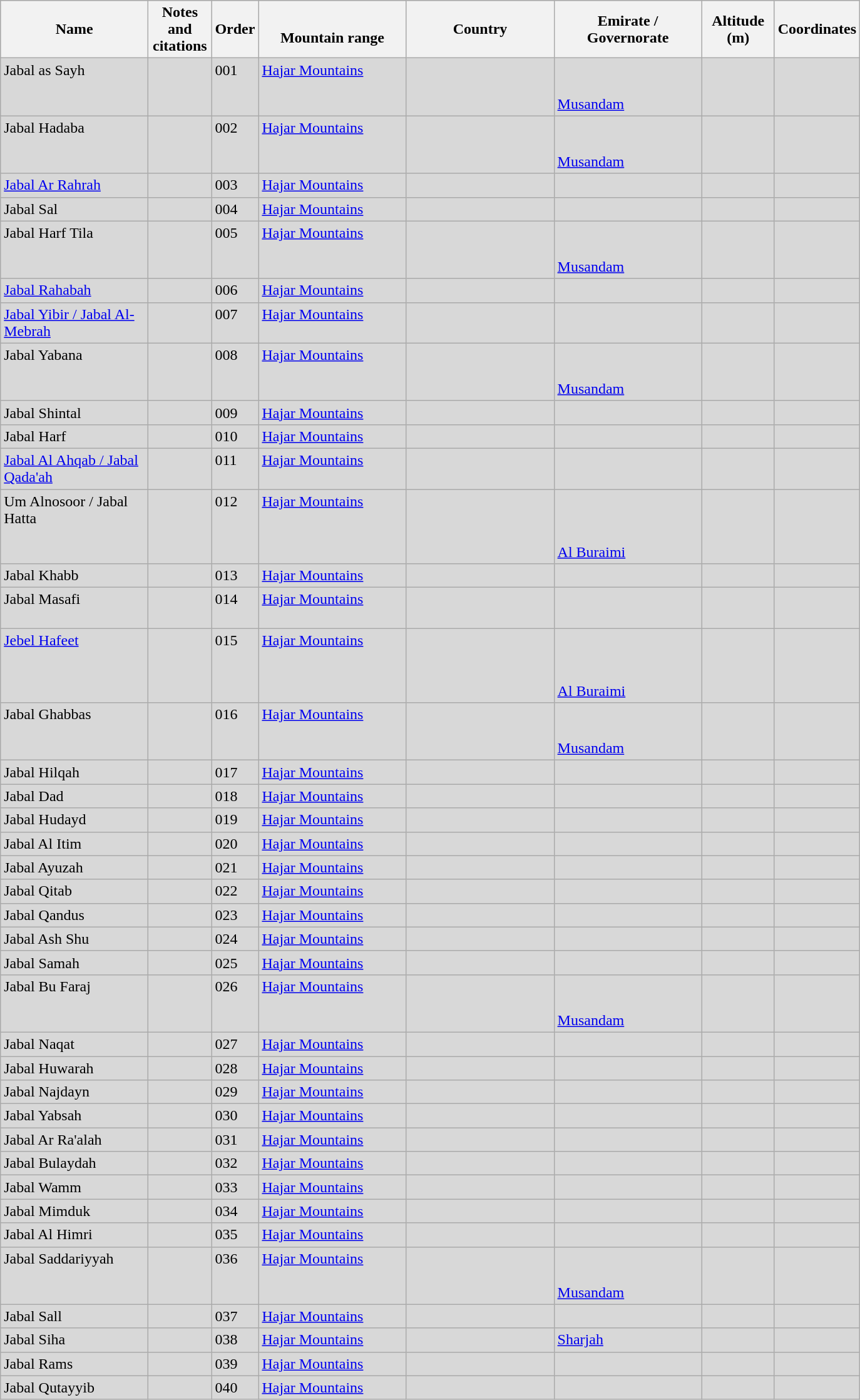<table class="sortable wikitable" border="0" align="top" style="background: #d8d8d8">
<tr>
<th width=150px>Name</th>
<th width=60px>Notes and citations</th>
<th>Order</th>
<th width=150px><br>Mountain range</th>
<th width=150px>Country</th>
<th width=150px>Emirate / Governorate</th>
<th width=70px>Altitude (m)</th>
<th>Coordinates</th>
</tr>
<tr valign= top>
<td bgcolor=#D8D8D8>Jabal as Sayh</td>
<td> </td>
<td>001</td>
<td><a href='#'>Hajar Mountains</a></td>
<td><br></td>
<td><br><br><a href='#'>Musandam</a></td>
<td align=right></td>
<td></td>
</tr>
<tr valign= top>
<td bgcolor=#D8D8D8>Jabal Hadaba</td>
<td> </td>
<td>002</td>
<td><a href='#'>Hajar Mountains</a></td>
<td><br></td>
<td><br><br><a href='#'>Musandam</a></td>
<td align=right></td>
<td></td>
</tr>
<tr valign= top>
<td bgcolor=#D8D8D8><a href='#'>Jabal Ar Rahrah</a></td>
<td> </td>
<td>003</td>
<td><a href='#'>Hajar Mountains</a></td>
<td></td>
<td></td>
<td align=right></td>
<td></td>
</tr>
<tr valign= top>
<td bgcolor=#D8D8D8>Jabal Sal</td>
<td> </td>
<td>004</td>
<td><a href='#'>Hajar Mountains</a></td>
<td></td>
<td></td>
<td align="right"></td>
<td></td>
</tr>
<tr valign= top>
<td bgcolor=#D8D8D8>Jabal Harf Tila</td>
<td> </td>
<td>005</td>
<td><a href='#'>Hajar Mountains</a></td>
<td><br></td>
<td><br><br><a href='#'>Musandam</a></td>
<td align=right></td>
<td></td>
</tr>
<tr valign= top>
<td bgcolor=#D8D8D8><a href='#'>Jabal Rahabah</a></td>
<td> </td>
<td>006</td>
<td><a href='#'>Hajar Mountains</a></td>
<td></td>
<td></td>
<td align=right></td>
<td></td>
</tr>
<tr valign= top>
<td bgcolor=#D8D8D8><a href='#'>Jabal Yibir / Jabal Al-Mebrah</a></td>
<td> <br></td>
<td>007</td>
<td><a href='#'>Hajar Mountains</a></td>
<td></td>
<td></td>
<td align=right></td>
<td></td>
</tr>
<tr valign= top>
<td bgcolor=#D8D8D8>Jabal Yabana</td>
<td> </td>
<td>008</td>
<td><a href='#'>Hajar Mountains</a></td>
<td><br></td>
<td><br><br><a href='#'>Musandam</a></td>
<td align=right></td>
<td></td>
</tr>
<tr valign= top>
<td bgcolor=#D8D8D8>Jabal Shintal</td>
<td> </td>
<td>009</td>
<td><a href='#'>Hajar Mountains</a></td>
<td></td>
<td></td>
<td align=right></td>
<td></td>
</tr>
<tr valign= top>
<td bgcolor=#D8D8D8>Jabal Harf</td>
<td> </td>
<td>010</td>
<td><a href='#'>Hajar Mountains</a></td>
<td></td>
<td></td>
<td align=right></td>
<td></td>
</tr>
<tr valign= top>
<td bgcolor=#D8D8D8><a href='#'>Jabal Al Ahqab / Jabal Qada'ah</a></td>
<td> <br></td>
<td>011</td>
<td><a href='#'>Hajar Mountains</a></td>
<td></td>
<td></td>
<td align=right></td>
<td></td>
</tr>
<tr valign= top>
<td bgcolor=#D8D8D8>Um Alnosoor / Jabal Hatta</td>
<td> <br></td>
<td>012</td>
<td><a href='#'>Hajar Mountains</a></td>
<td><br></td>
<td><br><br><br><a href='#'>Al Buraimi</a></td>
<td align=right></td>
<td></td>
</tr>
<tr valign= top>
<td bgcolor=#D8D8D8>Jabal Khabb</td>
<td> </td>
<td>013</td>
<td><a href='#'>Hajar Mountains</a></td>
<td></td>
<td></td>
<td align=right></td>
<td></td>
</tr>
<tr valign= top>
<td bgcolor=#D8D8D8>Jabal Masafi</td>
<td> </td>
<td>014</td>
<td><a href='#'>Hajar Mountains</a></td>
<td></td>
<td><br><br></td>
<td align=right></td>
<td></td>
</tr>
<tr valign= top>
<td bgcolor=#D8D8D8><a href='#'>Jebel Hafeet</a></td>
<td> <br></td>
<td>015</td>
<td><a href='#'>Hajar Mountains</a></td>
<td><br></td>
<td><br><br><br><a href='#'>Al Buraimi</a></td>
<td align=right></td>
<td></td>
</tr>
<tr valign= top>
<td bgcolor=#D8D8D8>Jabal Ghabbas</td>
<td> </td>
<td>016</td>
<td><a href='#'>Hajar Mountains</a></td>
<td><br></td>
<td><br><br><a href='#'>Musandam</a></td>
<td align=right></td>
<td></td>
</tr>
<tr valign= top>
<td bgcolor=#D8D8D8>Jabal Hilqah</td>
<td> </td>
<td>017</td>
<td><a href='#'>Hajar Mountains</a></td>
<td></td>
<td></td>
<td align=right></td>
<td></td>
</tr>
<tr valign= top>
<td bgcolor=#D8D8D8>Jabal Dad</td>
<td> <br></td>
<td>018</td>
<td><a href='#'>Hajar Mountains</a></td>
<td></td>
<td></td>
<td align=right></td>
<td></td>
</tr>
<tr valign= top>
<td bgcolor=#D8D8D8>Jabal Hudayd</td>
<td> </td>
<td>019</td>
<td><a href='#'>Hajar Mountains</a></td>
<td></td>
<td></td>
<td align=right></td>
<td></td>
</tr>
<tr valign= top>
<td bgcolor=#D8D8D8>Jabal Al Itim</td>
<td> </td>
<td>020</td>
<td><a href='#'>Hajar Mountains</a></td>
<td></td>
<td></td>
<td align=right></td>
<td></td>
</tr>
<tr valign= top>
<td bgcolor=#D8D8D8>Jabal Ayuzah</td>
<td> </td>
<td>021</td>
<td><a href='#'>Hajar Mountains</a></td>
<td></td>
<td></td>
<td align=right></td>
<td></td>
</tr>
<tr valign= top>
<td bgcolor=#D8D8D8>Jabal Qitab</td>
<td> </td>
<td>022</td>
<td><a href='#'>Hajar Mountains</a></td>
<td></td>
<td></td>
<td align=right></td>
<td></td>
</tr>
<tr valign= top>
<td bgcolor=#D8D8D8>Jabal Qandus</td>
<td> </td>
<td>023</td>
<td><a href='#'>Hajar Mountains</a></td>
<td></td>
<td></td>
<td align=right></td>
<td></td>
</tr>
<tr valign= top>
<td bgcolor=#D8D8D8>Jabal Ash Shu</td>
<td> </td>
<td>024</td>
<td><a href='#'>Hajar Mountains</a></td>
<td></td>
<td></td>
<td align=right></td>
<td></td>
</tr>
<tr valign= top>
<td bgcolor=#D8D8D8>Jabal Samah</td>
<td> </td>
<td>025</td>
<td><a href='#'>Hajar Mountains</a></td>
<td></td>
<td></td>
<td align=right></td>
<td></td>
</tr>
<tr valign= top>
<td bgcolor=#D8D8D8>Jabal Bu Faraj</td>
<td> </td>
<td>026</td>
<td><a href='#'>Hajar Mountains</a></td>
<td><br></td>
<td><br><br><a href='#'>Musandam</a></td>
<td align=right></td>
<td></td>
</tr>
<tr valign= top>
<td bgcolor=#D8D8D8>Jabal Naqat</td>
<td> </td>
<td>027</td>
<td><a href='#'>Hajar Mountains</a></td>
<td></td>
<td></td>
<td align=right></td>
<td></td>
</tr>
<tr valign= top>
<td bgcolor=#D8D8D8>Jabal Huwarah</td>
<td> </td>
<td>028</td>
<td><a href='#'>Hajar Mountains</a></td>
<td></td>
<td></td>
<td align=right></td>
<td></td>
</tr>
<tr valign= top>
<td bgcolor=#D8D8D8>Jabal Najdayn</td>
<td> </td>
<td>029</td>
<td><a href='#'>Hajar Mountains</a></td>
<td></td>
<td></td>
<td align=right></td>
<td></td>
</tr>
<tr valign= top>
<td bgcolor=#D8D8D8>Jabal Yabsah</td>
<td></td>
<td>030</td>
<td><a href='#'>Hajar Mountains</a></td>
<td></td>
<td></td>
<td align=right></td>
<td></td>
</tr>
<tr valign= top>
<td bgcolor=#D8D8D8>Jabal Ar Ra'alah</td>
<td> </td>
<td>031</td>
<td><a href='#'>Hajar Mountains</a></td>
<td></td>
<td></td>
<td align=right></td>
<td></td>
</tr>
<tr valign= top>
<td bgcolor=#D8D8D8>Jabal Bulaydah</td>
<td> </td>
<td>032</td>
<td><a href='#'>Hajar Mountains</a></td>
<td></td>
<td></td>
<td align=right></td>
<td></td>
</tr>
<tr valign= top>
<td bgcolor=#D8D8D8>Jabal Wamm</td>
<td> </td>
<td>033</td>
<td><a href='#'>Hajar Mountains</a></td>
<td></td>
<td></td>
<td align=right></td>
<td></td>
</tr>
<tr valign= top>
<td bgcolor=#D8D8D8>Jabal Mimduk</td>
<td> </td>
<td>034</td>
<td><a href='#'>Hajar Mountains</a></td>
<td></td>
<td></td>
<td align=right></td>
<td></td>
</tr>
<tr valign= top>
<td bgcolor=#D8D8D8>Jabal Al Himri</td>
<td> </td>
<td>035</td>
<td><a href='#'>Hajar Mountains</a></td>
<td></td>
<td></td>
<td align=right></td>
<td></td>
</tr>
<tr valign= top>
<td bgcolor=#D8D8D8>Jabal Saddariyyah</td>
<td> </td>
<td>036</td>
<td><a href='#'>Hajar Mountains</a></td>
<td><br></td>
<td><br><br><a href='#'>Musandam</a></td>
<td align=right></td>
<td></td>
</tr>
<tr valign= top>
<td bgcolor=#D8D8D8>Jabal Sall</td>
<td> </td>
<td>037</td>
<td><a href='#'>Hajar Mountains</a></td>
<td></td>
<td></td>
<td align=right></td>
<td></td>
</tr>
<tr valign= top>
<td bgcolor=#D8D8D8>Jabal Siha</td>
<td> </td>
<td>038</td>
<td><a href='#'>Hajar Mountains</a></td>
<td></td>
<td> <a href='#'>Sharjah</a></td>
<td align=right></td>
<td></td>
</tr>
<tr valign= top>
<td bgcolor=#D8D8D8>Jabal Rams</td>
<td> </td>
<td>039</td>
<td><a href='#'>Hajar Mountains</a></td>
<td></td>
<td></td>
<td align=right></td>
<td></td>
</tr>
<tr valign= top>
<td bgcolor=#D8D8D8>Jabal Qutayyib</td>
<td> </td>
<td>040</td>
<td><a href='#'>Hajar Mountains</a></td>
<td></td>
<td></td>
<td align=right></td>
<td></td>
</tr>
</table>
